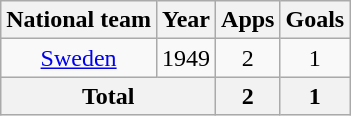<table class="wikitable" style="text-align:center">
<tr>
<th>National team</th>
<th>Year</th>
<th>Apps</th>
<th>Goals</th>
</tr>
<tr>
<td><a href='#'>Sweden</a></td>
<td>1949</td>
<td>2</td>
<td>1</td>
</tr>
<tr>
<th colspan="2">Total</th>
<th>2</th>
<th>1</th>
</tr>
</table>
